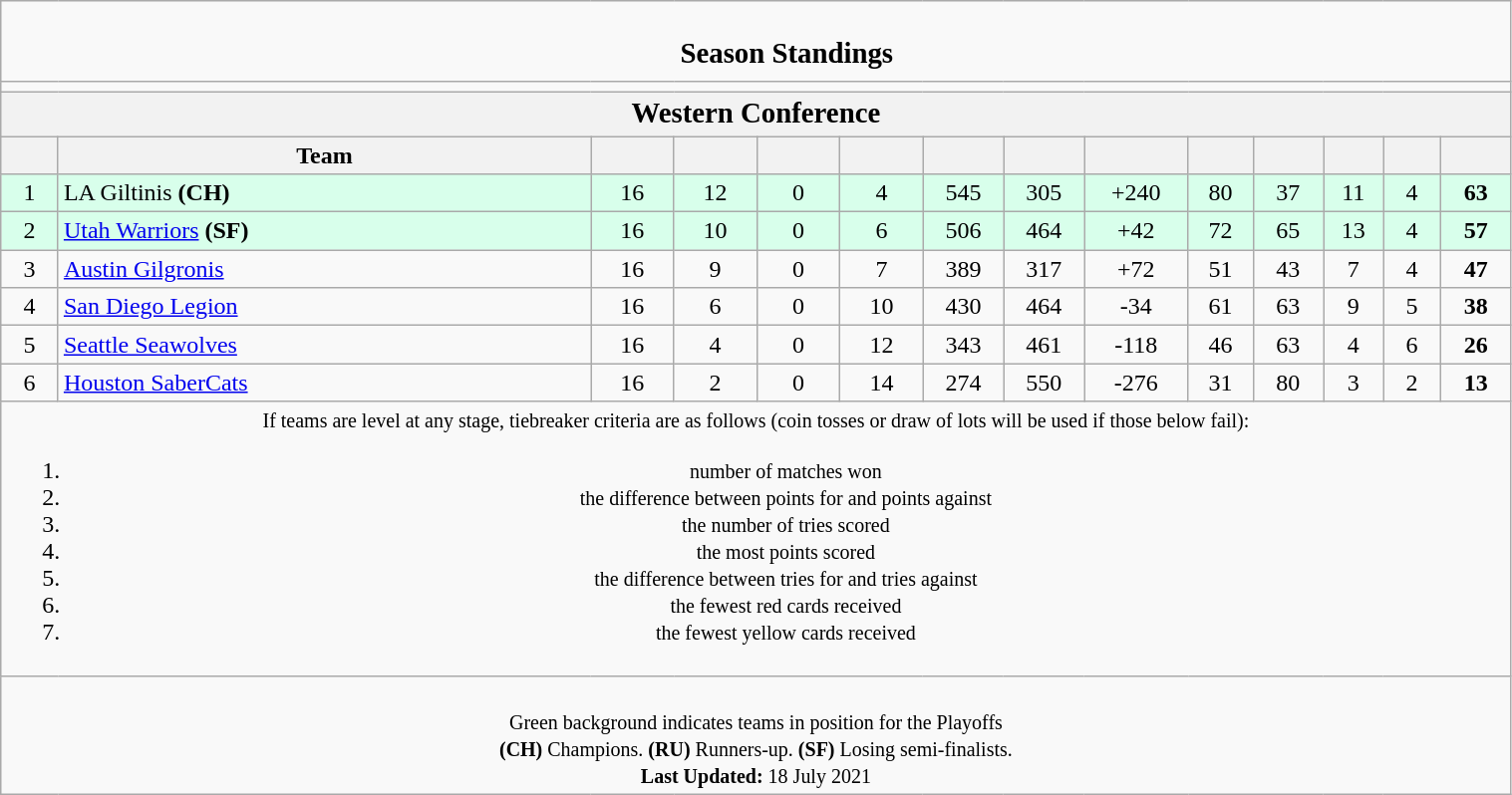<table class="wikitable" style="text-align: center; width:80%;">
<tr>
<td colspan="14" cellpadding="0" cellspacing="0"><br><table border="0" width="100%" cellpadding="0" cellspacing="0">
<tr>
<td width=0% style="border:0px"></td>
<td style="border:0px"><big><strong>Season Standings</strong></big></td>
</tr>
</table>
</td>
</tr>
<tr>
<td colspan=14></td>
</tr>
<tr>
<th colspan=14><big>Western Conference</big></th>
</tr>
<tr>
<th width="15"></th>
<th width="200">Team</th>
<th width="25"></th>
<th width="25"></th>
<th width="25"></th>
<th width="25"></th>
<th width="20"></th>
<th width="20"></th>
<th width="20"></th>
<th width="18"></th>
<th width="20"></th>
<th width="15"></th>
<th width="15"></th>
<th width="20"></th>
</tr>
<tr style="background-color:#d8ffeb;">
<td>1</td>
<td style="text-align:left;">LA Giltinis <strong>(CH)</strong></td>
<td>16</td>
<td>12</td>
<td>0</td>
<td>4</td>
<td>545</td>
<td>305</td>
<td>+240</td>
<td>80</td>
<td>37</td>
<td>11</td>
<td>4</td>
<td><strong>63</strong></td>
</tr>
<tr style="background-color:#d8ffeb;">
<td>2</td>
<td style="text-align:left;"><a href='#'>Utah Warriors</a> <strong>(SF)</strong></td>
<td>16</td>
<td>10</td>
<td>0</td>
<td>6</td>
<td>506</td>
<td>464</td>
<td>+42</td>
<td>72</td>
<td>65</td>
<td>13</td>
<td>4</td>
<td><strong>57</strong></td>
</tr>
<tr>
<td>3</td>
<td style="text-align:left;"><a href='#'>Austin Gilgronis</a></td>
<td>16</td>
<td>9</td>
<td>0</td>
<td>7</td>
<td>389</td>
<td>317</td>
<td>+72</td>
<td>51</td>
<td>43</td>
<td>7</td>
<td>4</td>
<td><strong>47</strong></td>
</tr>
<tr style="background-color:#;">
<td>4</td>
<td style="text-align:left;"><a href='#'>San Diego Legion</a></td>
<td>16</td>
<td>6</td>
<td>0</td>
<td>10</td>
<td>430</td>
<td>464</td>
<td>-34</td>
<td>61</td>
<td>63</td>
<td>9</td>
<td>5</td>
<td><strong>38</strong></td>
</tr>
<tr>
<td>5</td>
<td style="text-align:left;"><a href='#'>Seattle Seawolves</a></td>
<td>16</td>
<td>4</td>
<td>0</td>
<td>12</td>
<td>343</td>
<td>461</td>
<td>-118</td>
<td>46</td>
<td>63</td>
<td>4</td>
<td>6</td>
<td><strong>26</strong></td>
</tr>
<tr>
<td>6</td>
<td style="text-align:left;"><a href='#'>Houston SaberCats</a></td>
<td>16</td>
<td>2</td>
<td>0</td>
<td>14</td>
<td>274</td>
<td>550</td>
<td>-276</td>
<td>31</td>
<td>80</td>
<td>3</td>
<td>2</td>
<td><strong>13</strong></td>
</tr>
<tr>
<td colspan="14"><small>If teams are level at any stage, tiebreaker criteria are as follows (coin tosses or draw of lots will be used if those below fail):</small><br><ol><li><small>number of matches won</small></li><li><small>the difference between points for and points against</small></li><li><small>the number of tries scored</small></li><li><small>the most points scored</small></li><li><small>the difference between tries for and tries against</small></li><li><small>the fewest red cards received</small></li><li><small>the fewest yellow cards received</small></li></ol></td>
</tr>
<tr>
<td colspan="14"><br><small><span>Green background</span> indicates teams in position for the Playoffs</small>
<small><br><strong>(CH)</strong> Champions. <strong>(RU)</strong> Runners-up. <strong>(SF)</strong> Losing semi-finalists.</small>
<small><br><strong>Last Updated:</strong> 18 July 2021</small></td>
</tr>
</table>
